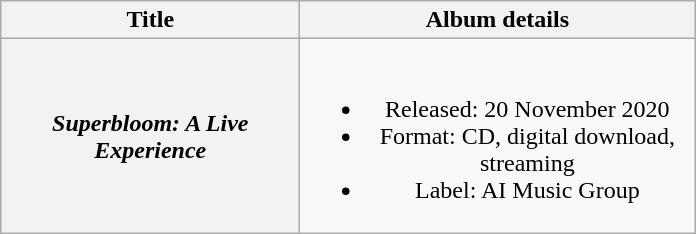<table class="wikitable plainrowheaders" style="text-align:center;">
<tr>
<th scope="col" style="width:12em;">Title</th>
<th scope="col" style="width:16em;">Album details</th>
</tr>
<tr>
<th scope="row"><em>Superbloom: A Live Experience</em></th>
<td><br><ul><li>Released: 20 November 2020</li><li>Format: CD, digital download, streaming</li><li>Label: AI Music Group</li></ul></td>
</tr>
</table>
